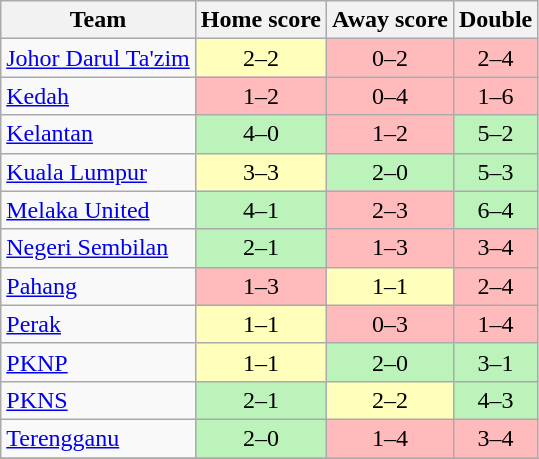<table class="wikitable" style="text-align: center;">
<tr>
<th>Team</th>
<th>Home score</th>
<th>Away score</th>
<th>Double </th>
</tr>
<tr>
<td align=left><a href='#'>Johor Darul Ta'zim</a></td>
<td style="background:#FFFFBB;">2–2</td>
<td style="background:#FFBBBB;">0–2</td>
<td style="background:#FFBBBB;">2–4</td>
</tr>
<tr>
<td align=left><a href='#'>Kedah</a></td>
<td style="background:#FFBBBB;">1–2</td>
<td style="background:#FFBBBB;">0–4</td>
<td style="background:#FFBBBB;">1–6</td>
</tr>
<tr>
<td align=left><a href='#'>Kelantan</a></td>
<td style="background:#BBF3BB;">4–0</td>
<td style="background:#FFBBBB;">1–2</td>
<td style="background:#BBF3BB;">5–2</td>
</tr>
<tr>
<td align=left><a href='#'>Kuala Lumpur</a></td>
<td style="background:#FFFFBB;">3–3</td>
<td style="background:#BBF3BB;">2–0</td>
<td style="background:#BBF3BB;">5–3</td>
</tr>
<tr>
<td align=left><a href='#'>Melaka United</a></td>
<td style="background:#BBF3BB;">4–1</td>
<td style="background:#FFBBBB;">2–3</td>
<td style="background:#BBF3BB;">6–4</td>
</tr>
<tr>
<td align=left><a href='#'>Negeri Sembilan</a></td>
<td style="background:#BBF3BB;">2–1</td>
<td style="background:#FFBBBB;">1–3</td>
<td style="background:#FFBBBB;">3–4</td>
</tr>
<tr>
<td align=left><a href='#'>Pahang</a></td>
<td style="background:#FFBBBB;">1–3</td>
<td style="background:#FFFFBB;">1–1</td>
<td style="background:#FFBBBB;">2–4</td>
</tr>
<tr>
<td align=left><a href='#'>Perak</a></td>
<td style="background:#FFFFBB;">1–1</td>
<td style="background:#FFBBBB;">0–3</td>
<td style="background:#FFBBBB;">1–4</td>
</tr>
<tr>
<td align=left><a href='#'>PKNP</a></td>
<td style="background:#FFFFBB;">1–1</td>
<td style="background:#BBF3BB;">2–0</td>
<td style="background:#BBF3BB;">3–1</td>
</tr>
<tr>
<td align=left><a href='#'>PKNS</a></td>
<td style="background:#BBF3BB;">2–1</td>
<td style="background:#FFFFBB;">2–2</td>
<td style="background:#BBF3BB;">4–3</td>
</tr>
<tr>
<td align=left><a href='#'>Terengganu</a></td>
<td style="background:#BBF3BB;">2–0</td>
<td style="background:#FFBBBB;">1–4</td>
<td style="background:#FFBBBB;">3–4</td>
</tr>
<tr>
</tr>
</table>
